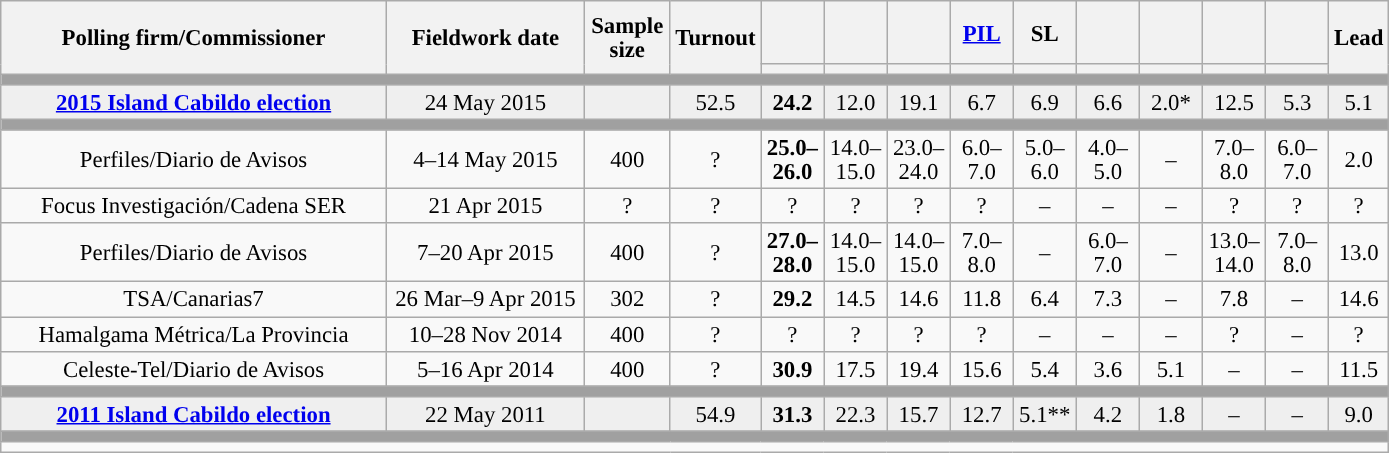<table class="wikitable collapsible collapsed" style="text-align:center; font-size:95%; line-height:16px;">
<tr style="height:42px;">
<th style="width:250px;" rowspan="2">Polling firm/Commissioner</th>
<th style="width:125px;" rowspan="2">Fieldwork date</th>
<th style="width:50px;" rowspan="2">Sample size</th>
<th style="width:45px;" rowspan="2">Turnout</th>
<th style="width:35px;"></th>
<th style="width:35px;"></th>
<th style="width:35px;"></th>
<th style="width:35px;"><a href='#'>PIL</a></th>
<th style="width:35px;">SL</th>
<th style="width:35px;"></th>
<th style="width:35px;"></th>
<th style="width:35px;"></th>
<th style="width:35px;"></th>
<th style="width:30px;" rowspan="2">Lead</th>
</tr>
<tr>
<th style="color:inherit;background:"></th>
<th style="color:inherit;background:"></th>
<th style="color:inherit;background:"></th>
<th style="color:inherit;background:"></th>
<th style="color:inherit;background:"></th>
<th style="color:inherit;background:"></th>
<th style="color:inherit;background:"></th>
<th style="color:inherit;background:"></th>
<th style="color:inherit;background:"></th>
</tr>
<tr>
<td colspan="14" style="background:#A0A0A0"></td>
</tr>
<tr style="background:#EFEFEF;">
<td><strong><a href='#'>2015 Island Cabildo election</a></strong></td>
<td>24 May 2015</td>
<td></td>
<td>52.5</td>
<td><strong>24.2</strong><br></td>
<td>12.0<br></td>
<td>19.1<br></td>
<td>6.7<br></td>
<td>6.9<br></td>
<td>6.6<br></td>
<td>2.0*<br></td>
<td>12.5<br></td>
<td>5.3<br></td>
<td style="background:">5.1</td>
</tr>
<tr>
<td colspan="14" style="background:#A0A0A0"></td>
</tr>
<tr>
<td>Perfiles/Diario de Avisos</td>
<td>4–14 May 2015</td>
<td>400</td>
<td>?</td>
<td><strong>25.0–<br>26.0</strong><br></td>
<td>14.0–<br>15.0<br></td>
<td>23.0–<br>24.0<br></td>
<td>6.0–<br>7.0<br></td>
<td>5.0–<br>6.0<br></td>
<td>4.0–<br>5.0<br></td>
<td>–</td>
<td>7.0–<br>8.0<br></td>
<td>6.0–<br>7.0<br></td>
<td style="background:">2.0</td>
</tr>
<tr>
<td>Focus Investigación/Cadena SER</td>
<td>21 Apr 2015</td>
<td>?</td>
<td>?</td>
<td>?<br></td>
<td>?<br></td>
<td>?<br></td>
<td>?<br></td>
<td>–</td>
<td>–</td>
<td>–</td>
<td>?<br></td>
<td>?<br></td>
<td style="background:">?</td>
</tr>
<tr>
<td>Perfiles/Diario de Avisos</td>
<td>7–20 Apr 2015</td>
<td>400</td>
<td>?</td>
<td><strong>27.0–<br>28.0</strong><br></td>
<td>14.0–<br>15.0<br></td>
<td>14.0–<br>15.0<br></td>
<td>7.0–<br>8.0<br></td>
<td>–</td>
<td>6.0–<br>7.0<br></td>
<td>–</td>
<td>13.0–<br>14.0<br></td>
<td>7.0–<br>8.0<br></td>
<td style="background:">13.0</td>
</tr>
<tr>
<td>TSA/Canarias7</td>
<td>26 Mar–9 Apr 2015</td>
<td>302</td>
<td>?</td>
<td><strong>29.2</strong><br></td>
<td>14.5<br></td>
<td>14.6<br></td>
<td>11.8<br></td>
<td>6.4<br></td>
<td>7.3<br></td>
<td>–</td>
<td>7.8<br></td>
<td>–</td>
<td style="background:">14.6</td>
</tr>
<tr>
<td>Hamalgama Métrica/La Provincia</td>
<td>10–28 Nov 2014</td>
<td>400</td>
<td>?</td>
<td>?<br></td>
<td>?<br></td>
<td>?<br></td>
<td>?<br></td>
<td>–</td>
<td>–</td>
<td>–</td>
<td>?<br></td>
<td>–</td>
<td style="background:">?</td>
</tr>
<tr>
<td>Celeste-Tel/Diario de Avisos</td>
<td>5–16 Apr 2014</td>
<td>400</td>
<td>?</td>
<td><strong>30.9</strong><br></td>
<td>17.5<br></td>
<td>19.4<br></td>
<td>15.6<br></td>
<td>5.4<br></td>
<td>3.6<br></td>
<td>5.1<br></td>
<td>–</td>
<td>–</td>
<td style="background:">11.5</td>
</tr>
<tr>
<td colspan="14" style="background:#A0A0A0"></td>
</tr>
<tr style="background:#EFEFEF;">
<td><strong><a href='#'>2011 Island Cabildo election</a></strong></td>
<td>22 May 2011</td>
<td></td>
<td>54.9</td>
<td><strong>31.3</strong><br></td>
<td>22.3<br></td>
<td>15.7<br></td>
<td>12.7<br></td>
<td>5.1**<br></td>
<td>4.2<br></td>
<td>1.8<br></td>
<td>–</td>
<td>–</td>
<td style="background:">9.0</td>
</tr>
<tr>
<td colspan="14" style="background:#A0A0A0"></td>
</tr>
<tr>
<td align="left" colspan="14"></td>
</tr>
</table>
